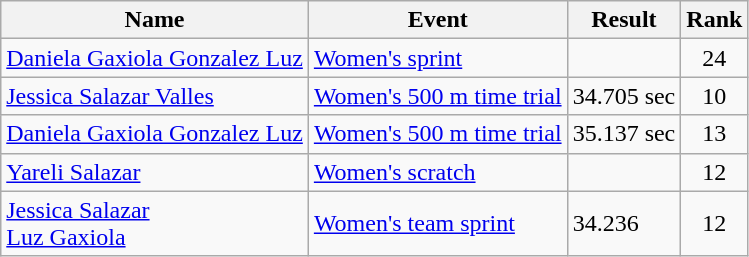<table class="wikitable sortable">
<tr>
<th>Name</th>
<th>Event</th>
<th>Result</th>
<th>Rank</th>
</tr>
<tr>
<td><a href='#'>Daniela Gaxiola Gonzalez Luz</a></td>
<td><a href='#'>Women's sprint</a></td>
<td></td>
<td align=center>24</td>
</tr>
<tr>
<td><a href='#'>Jessica Salazar Valles</a></td>
<td><a href='#'>Women's 500 m time trial</a></td>
<td>34.705 sec</td>
<td align=center>10</td>
</tr>
<tr>
<td><a href='#'>Daniela Gaxiola Gonzalez Luz</a></td>
<td><a href='#'>Women's 500 m time trial</a></td>
<td>35.137 sec</td>
<td align=center>13</td>
</tr>
<tr>
<td><a href='#'>Yareli Salazar</a></td>
<td><a href='#'>Women's scratch</a></td>
<td></td>
<td align=center>12</td>
</tr>
<tr>
<td><a href='#'>Jessica Salazar</a><br><a href='#'>Luz Gaxiola</a></td>
<td><a href='#'>Women's team sprint</a></td>
<td>34.236</td>
<td align=center>12</td>
</tr>
</table>
